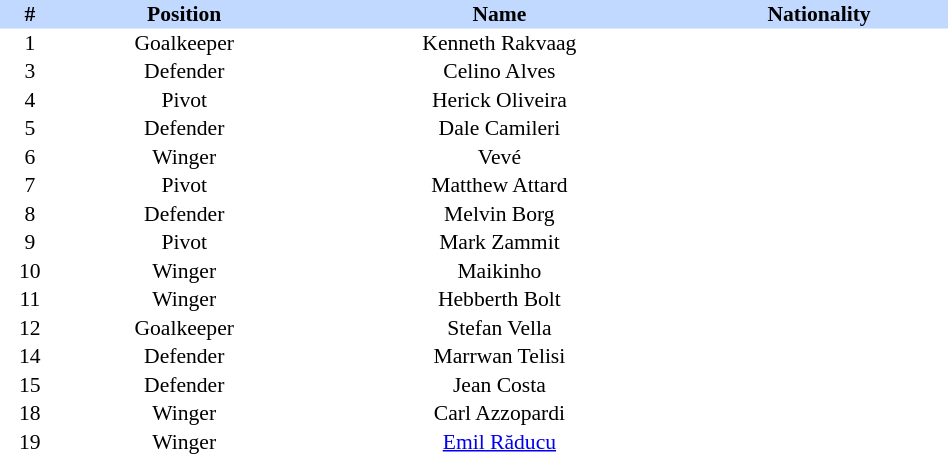<table style="border-collapse:collapse; font-size:90%; cellpadding=3; cellspacing:0; width:50%;text-align:center; ">
<tr>
<th style="width=2%;background:#C1D8FF">#</th>
<th style="width=5%;background:#C1D8FF">Position</th>
<th style="width=15%;background:#C1D8FF">Name</th>
<th style="width=5%;background:#C1D8FF">Nationality</th>
</tr>
<tr>
<td>1</td>
<td>Goalkeeper</td>
<td>Kenneth Rakvaag</td>
<td></td>
</tr>
<tr>
<td>3</td>
<td>Defender</td>
<td>Celino Alves</td>
<td></td>
</tr>
<tr>
<td>4</td>
<td>Pivot</td>
<td>Herick Oliveira</td>
<td></td>
</tr>
<tr>
<td>5</td>
<td>Defender</td>
<td>Dale Camileri</td>
<td></td>
</tr>
<tr>
<td>6</td>
<td>Winger</td>
<td>Vevé</td>
<td></td>
</tr>
<tr>
<td>7</td>
<td>Pivot</td>
<td>Matthew Attard</td>
<td></td>
</tr>
<tr>
<td>8</td>
<td>Defender</td>
<td>Melvin Borg</td>
<td></td>
</tr>
<tr>
<td>9</td>
<td>Pivot</td>
<td>Mark Zammit</td>
<td></td>
</tr>
<tr>
<td>10</td>
<td>Winger</td>
<td>Maikinho</td>
<td></td>
</tr>
<tr>
<td>11</td>
<td>Winger</td>
<td>Hebberth Bolt</td>
<td></td>
</tr>
<tr>
<td>12</td>
<td>Goalkeeper</td>
<td>Stefan Vella</td>
<td></td>
</tr>
<tr>
<td>14</td>
<td>Defender</td>
<td>Marrwan Telisi</td>
<td></td>
</tr>
<tr>
<td>15</td>
<td>Defender</td>
<td>Jean Costa</td>
<td></td>
</tr>
<tr>
<td>18</td>
<td>Winger</td>
<td>Carl Azzopardi</td>
<td></td>
</tr>
<tr>
<td>19</td>
<td>Winger</td>
<td><a href='#'>Emil Răducu</a></td>
<td></td>
</tr>
</table>
